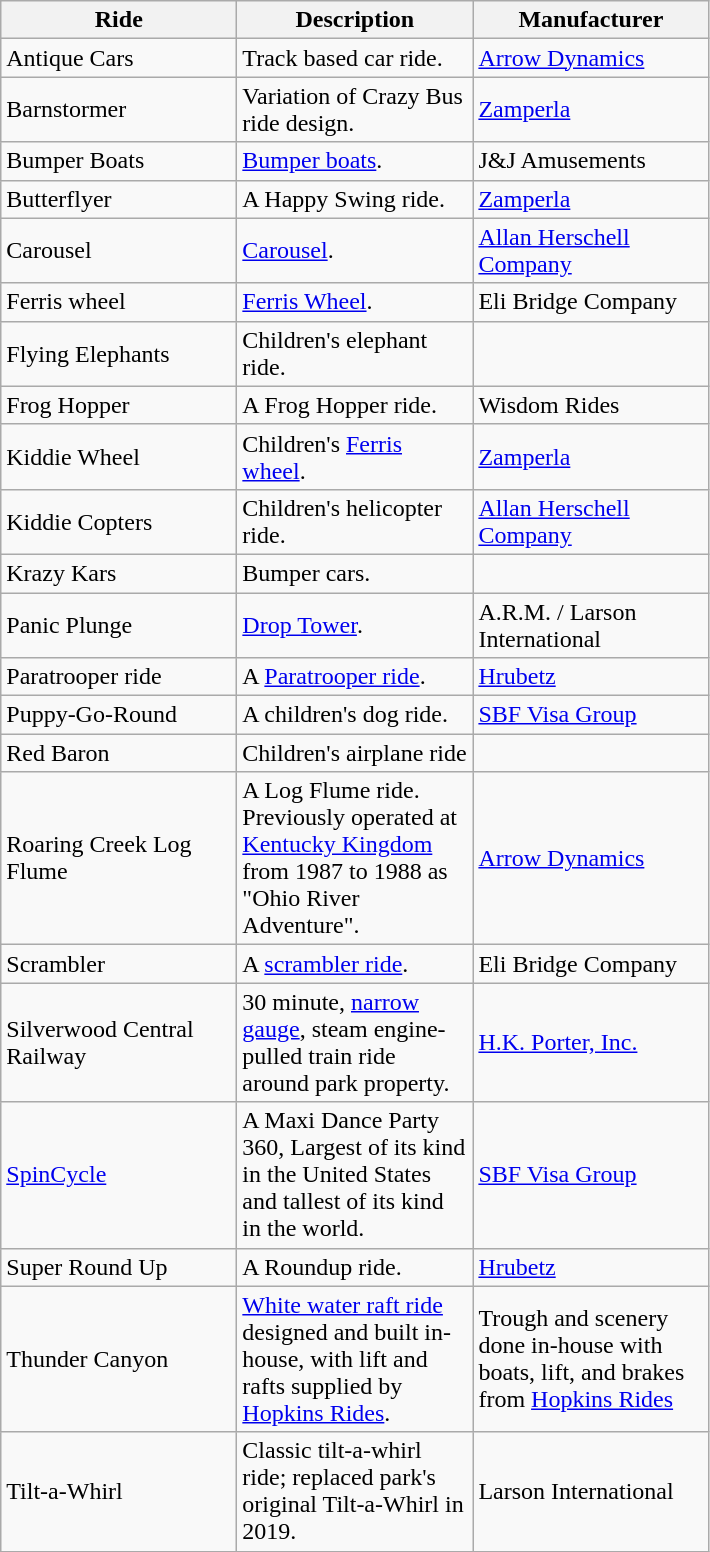<table class=wikitable>
<tr>
<th style="width:150px;">Ride</th>
<th style="width:150px;">Description</th>
<th style="width:150px;">Manufacturer</th>
</tr>
<tr>
<td>Antique Cars</td>
<td>Track based car ride.</td>
<td><a href='#'>Arrow Dynamics</a></td>
</tr>
<tr>
<td>Barnstormer</td>
<td>Variation of Crazy Bus ride design.</td>
<td><a href='#'>Zamperla</a></td>
</tr>
<tr>
<td>Bumper Boats</td>
<td><a href='#'>Bumper boats</a>.</td>
<td>J&J Amusements</td>
</tr>
<tr>
<td>Butterflyer</td>
<td>A Happy Swing ride.</td>
<td><a href='#'>Zamperla</a></td>
</tr>
<tr>
<td>Carousel</td>
<td><a href='#'>Carousel</a>.</td>
<td><a href='#'>Allan Herschell Company</a></td>
</tr>
<tr>
<td>Ferris wheel</td>
<td><a href='#'>Ferris Wheel</a>.</td>
<td>Eli Bridge Company</td>
</tr>
<tr>
<td>Flying Elephants</td>
<td>Children's elephant ride.</td>
<td></td>
</tr>
<tr>
<td>Frog Hopper</td>
<td>A Frog Hopper ride.</td>
<td>Wisdom Rides</td>
</tr>
<tr>
<td>Kiddie Wheel</td>
<td>Children's <a href='#'>Ferris wheel</a>.</td>
<td><a href='#'>Zamperla</a></td>
</tr>
<tr>
<td>Kiddie Copters</td>
<td>Children's helicopter ride.</td>
<td><a href='#'>Allan Herschell Company</a></td>
</tr>
<tr>
<td>Krazy Kars</td>
<td>Bumper cars.</td>
<td></td>
</tr>
<tr>
<td>Panic Plunge</td>
<td><a href='#'>Drop Tower</a>.</td>
<td>A.R.M. / Larson International</td>
</tr>
<tr>
<td>Paratrooper ride</td>
<td>A <a href='#'>Paratrooper ride</a>.</td>
<td><a href='#'>Hrubetz</a></td>
</tr>
<tr>
<td>Puppy-Go-Round</td>
<td>A children's dog ride.</td>
<td><a href='#'>SBF Visa Group</a></td>
</tr>
<tr>
<td>Red Baron</td>
<td>Children's airplane ride</td>
<td></td>
</tr>
<tr>
<td>Roaring Creek Log Flume</td>
<td>A Log Flume ride. Previously operated at <a href='#'>Kentucky Kingdom</a> from 1987 to 1988 as "Ohio River Adventure".</td>
<td><a href='#'>Arrow Dynamics</a></td>
</tr>
<tr>
<td>Scrambler</td>
<td>A <a href='#'>scrambler ride</a>.</td>
<td>Eli Bridge Company</td>
</tr>
<tr>
<td>Silverwood Central Railway</td>
<td>30 minute,  <a href='#'>narrow gauge</a>, steam engine-pulled train ride around park property.</td>
<td><a href='#'>H.K. Porter, Inc.</a></td>
</tr>
<tr>
<td><a href='#'>SpinCycle</a></td>
<td>A Maxi Dance Party 360, Largest of its kind in the United States and tallest of its kind in the world.</td>
<td><a href='#'>SBF Visa Group</a></td>
</tr>
<tr>
<td>Super Round Up</td>
<td>A Roundup ride.</td>
<td><a href='#'>Hrubetz</a></td>
</tr>
<tr>
<td>Thunder Canyon</td>
<td><a href='#'>White water raft ride</a> designed and built in-house, with lift and rafts supplied by <a href='#'>Hopkins Rides</a>.</td>
<td>Trough and scenery done in-house with boats, lift, and brakes from <a href='#'>Hopkins Rides</a></td>
</tr>
<tr>
<td>Tilt-a-Whirl</td>
<td>Classic tilt-a-whirl ride; replaced park's original Tilt-a-Whirl in 2019.</td>
<td>Larson International</td>
</tr>
</table>
